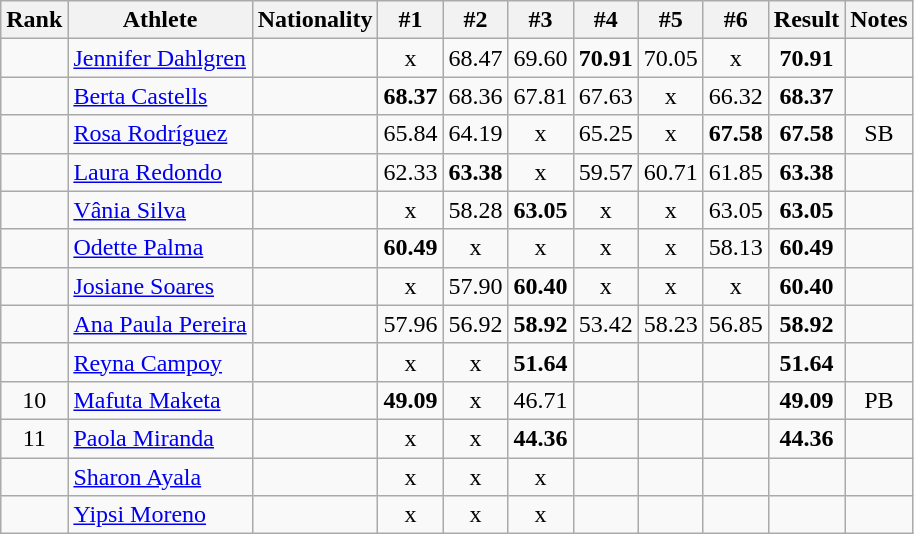<table class="wikitable sortable" style="text-align:center">
<tr>
<th>Rank</th>
<th>Athlete</th>
<th>Nationality</th>
<th>#1</th>
<th>#2</th>
<th>#3</th>
<th>#4</th>
<th>#5</th>
<th>#6</th>
<th>Result</th>
<th>Notes</th>
</tr>
<tr>
<td></td>
<td align="left"><a href='#'>Jennifer Dahlgren</a></td>
<td align=left></td>
<td>x</td>
<td>68.47</td>
<td>69.60</td>
<td><strong>70.91</strong></td>
<td>70.05</td>
<td>x</td>
<td><strong>70.91</strong></td>
<td></td>
</tr>
<tr>
<td></td>
<td align="left"><a href='#'>Berta Castells</a></td>
<td align=left></td>
<td><strong>68.37</strong></td>
<td>68.36</td>
<td>67.81</td>
<td>67.63</td>
<td>x</td>
<td>66.32</td>
<td><strong>68.37</strong></td>
<td></td>
</tr>
<tr>
<td></td>
<td align="left"><a href='#'>Rosa Rodríguez</a></td>
<td align=left></td>
<td>65.84</td>
<td>64.19</td>
<td>x</td>
<td>65.25</td>
<td>x</td>
<td><strong>67.58</strong></td>
<td><strong>67.58</strong></td>
<td>SB</td>
</tr>
<tr>
<td></td>
<td align="left"><a href='#'>Laura Redondo</a></td>
<td align=left></td>
<td>62.33</td>
<td><strong>63.38</strong></td>
<td>x</td>
<td>59.57</td>
<td>60.71</td>
<td>61.85</td>
<td><strong>63.38</strong></td>
<td></td>
</tr>
<tr>
<td></td>
<td align="left"><a href='#'>Vânia Silva</a></td>
<td align=left></td>
<td>x</td>
<td>58.28</td>
<td><strong>63.05</strong></td>
<td>x</td>
<td>x</td>
<td>63.05</td>
<td><strong>63.05</strong></td>
<td></td>
</tr>
<tr>
<td></td>
<td align="left"><a href='#'>Odette Palma</a></td>
<td align=left></td>
<td><strong>60.49</strong></td>
<td>x</td>
<td>x</td>
<td>x</td>
<td>x</td>
<td>58.13</td>
<td><strong>60.49</strong></td>
<td></td>
</tr>
<tr>
<td></td>
<td align="left"><a href='#'>Josiane Soares</a></td>
<td align=left></td>
<td>x</td>
<td>57.90</td>
<td><strong>60.40</strong></td>
<td>x</td>
<td>x</td>
<td>x</td>
<td><strong>60.40</strong></td>
<td></td>
</tr>
<tr>
<td></td>
<td align="left"><a href='#'>Ana Paula Pereira</a></td>
<td align=left></td>
<td>57.96</td>
<td>56.92</td>
<td><strong>58.92</strong></td>
<td>53.42</td>
<td>58.23</td>
<td>56.85</td>
<td><strong>58.92</strong></td>
<td></td>
</tr>
<tr>
<td></td>
<td align="left"><a href='#'>Reyna Campoy</a></td>
<td align=left></td>
<td>x</td>
<td>x</td>
<td><strong>51.64</strong></td>
<td></td>
<td></td>
<td></td>
<td><strong>51.64</strong></td>
<td></td>
</tr>
<tr>
<td>10</td>
<td align="left"><a href='#'>Mafuta Maketa</a></td>
<td align=left></td>
<td><strong>49.09</strong></td>
<td>x</td>
<td>46.71</td>
<td></td>
<td></td>
<td></td>
<td><strong>49.09</strong></td>
<td>PB</td>
</tr>
<tr>
<td>11</td>
<td align="left"><a href='#'>Paola Miranda</a></td>
<td align=left></td>
<td>x</td>
<td>x</td>
<td><strong>44.36</strong></td>
<td></td>
<td></td>
<td></td>
<td><strong>44.36</strong></td>
<td></td>
</tr>
<tr>
<td></td>
<td align="left"><a href='#'>Sharon Ayala</a></td>
<td align=left></td>
<td>x</td>
<td>x</td>
<td>x</td>
<td></td>
<td></td>
<td></td>
<td><strong></strong></td>
<td></td>
</tr>
<tr>
<td></td>
<td align="left"><a href='#'>Yipsi Moreno</a></td>
<td align=left></td>
<td>x</td>
<td>x</td>
<td>x</td>
<td></td>
<td></td>
<td></td>
<td><strong></strong></td>
<td></td>
</tr>
</table>
